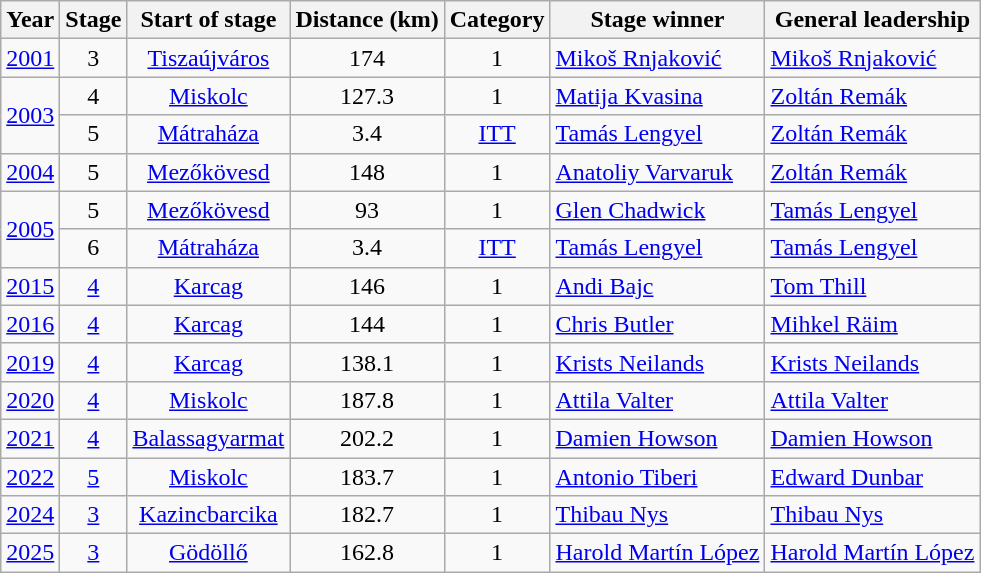<table class="wikitable" style="text-align: center;">
<tr>
<th>Year</th>
<th>Stage</th>
<th>Start of stage</th>
<th>Distance (km)</th>
<th>Category</th>
<th>Stage winner</th>
<th>General leadership</th>
</tr>
<tr>
<td><a href='#'>2001</a></td>
<td>3</td>
<td><a href='#'>Tiszaújváros</a></td>
<td>174</td>
<td>1</td>
<td align=left> <a href='#'>Mikoš Rnjaković</a></td>
<td align=left> <a href='#'>Mikoš Rnjaković</a></td>
</tr>
<tr>
<td rowspan=2><a href='#'>2003</a></td>
<td>4</td>
<td><a href='#'>Miskolc</a></td>
<td>127.3</td>
<td>1</td>
<td align=left> <a href='#'>Matija Kvasina</a></td>
<td align=left> <a href='#'>Zoltán Remák</a></td>
</tr>
<tr>
<td>5</td>
<td><a href='#'>Mátraháza</a></td>
<td>3.4</td>
<td><a href='#'>ITT</a></td>
<td align=left> <a href='#'>Tamás Lengyel</a></td>
<td align=left> <a href='#'>Zoltán Remák</a></td>
</tr>
<tr>
<td><a href='#'>2004</a></td>
<td>5</td>
<td><a href='#'>Mezőkövesd</a></td>
<td>148</td>
<td>1</td>
<td align=left> <a href='#'>Anatoliy Varvaruk</a></td>
<td align=left> <a href='#'>Zoltán Remák</a></td>
</tr>
<tr>
<td rowspan=2><a href='#'>2005</a></td>
<td>5</td>
<td><a href='#'>Mezőkövesd</a></td>
<td>93</td>
<td>1</td>
<td align=left> <a href='#'>Glen Chadwick</a></td>
<td align=left> <a href='#'>Tamás Lengyel</a></td>
</tr>
<tr>
<td>6</td>
<td><a href='#'>Mátraháza</a></td>
<td>3.4</td>
<td><a href='#'>ITT</a></td>
<td align=left> <a href='#'>Tamás Lengyel</a></td>
<td align=left> <a href='#'>Tamás Lengyel</a></td>
</tr>
<tr>
<td><a href='#'>2015</a></td>
<td><a href='#'>4</a></td>
<td><a href='#'>Karcag</a></td>
<td>146</td>
<td>1</td>
<td align=left> <a href='#'>Andi Bajc</a></td>
<td align=left> <a href='#'>Tom Thill</a></td>
</tr>
<tr>
<td><a href='#'>2016</a></td>
<td><a href='#'>4</a></td>
<td><a href='#'>Karcag</a></td>
<td>144</td>
<td>1</td>
<td align=left> <a href='#'>Chris Butler</a></td>
<td align=left> <a href='#'>Mihkel Räim</a></td>
</tr>
<tr>
<td><a href='#'>2019</a></td>
<td><a href='#'>4</a></td>
<td><a href='#'>Karcag</a></td>
<td>138.1</td>
<td>1</td>
<td align=left> <a href='#'>Krists Neilands</a></td>
<td align=left> <a href='#'>Krists Neilands</a></td>
</tr>
<tr>
<td><a href='#'>2020</a></td>
<td><a href='#'>4</a></td>
<td><a href='#'>Miskolc</a></td>
<td>187.8</td>
<td>1</td>
<td align=left> <a href='#'>Attila Valter</a></td>
<td align=left> <a href='#'>Attila Valter</a></td>
</tr>
<tr>
<td><a href='#'>2021</a></td>
<td><a href='#'>4</a></td>
<td><a href='#'>Balassagyarmat</a></td>
<td>202.2</td>
<td>1</td>
<td align=left> <a href='#'>Damien Howson</a></td>
<td align=left> <a href='#'>Damien Howson</a></td>
</tr>
<tr>
<td><a href='#'>2022</a></td>
<td><a href='#'>5</a></td>
<td><a href='#'>Miskolc</a></td>
<td>183.7</td>
<td>1</td>
<td align=left> <a href='#'>Antonio Tiberi</a></td>
<td align=left> <a href='#'>Edward Dunbar</a></td>
</tr>
<tr>
<td><a href='#'>2024</a></td>
<td><a href='#'>3</a></td>
<td><a href='#'>Kazincbarcika</a></td>
<td>182.7</td>
<td>1</td>
<td align=left> <a href='#'>Thibau Nys</a></td>
<td align=left> <a href='#'>Thibau Nys</a></td>
</tr>
<tr>
<td><a href='#'>2025</a></td>
<td><a href='#'>3</a></td>
<td><a href='#'>Gödöllő</a></td>
<td>162.8</td>
<td>1</td>
<td align=left> <a href='#'>Harold Martín López</a></td>
<td align=left> <a href='#'>Harold Martín López</a></td>
</tr>
</table>
